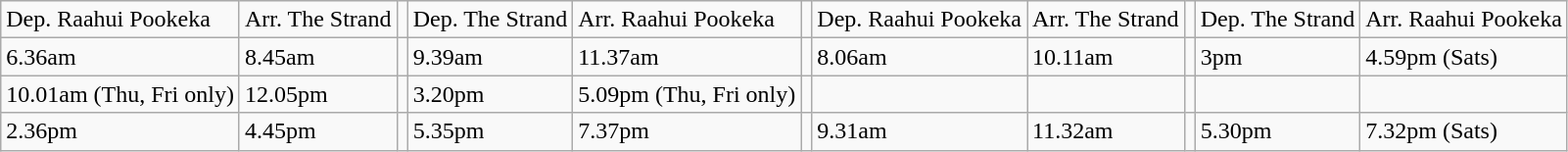<table class="wikitable">
<tr>
<td>Dep. Raahui Pookeka</td>
<td>Arr. The Strand</td>
<td></td>
<td>Dep. The Strand</td>
<td>Arr. Raahui Pookeka</td>
<td></td>
<td>Dep. Raahui Pookeka</td>
<td>Arr. The Strand</td>
<td></td>
<td>Dep. The Strand</td>
<td>Arr. Raahui Pookeka</td>
</tr>
<tr>
<td>6.36am</td>
<td>8.45am</td>
<td></td>
<td>9.39am</td>
<td>11.37am</td>
<td></td>
<td>8.06am</td>
<td>10.11am</td>
<td></td>
<td>3pm</td>
<td>4.59pm (Sats)</td>
</tr>
<tr>
<td>10.01am (Thu, Fri only)</td>
<td>12.05pm</td>
<td></td>
<td>3.20pm</td>
<td>5.09pm (Thu, Fri only)</td>
<td></td>
<td></td>
<td></td>
<td></td>
<td></td>
<td></td>
</tr>
<tr>
<td>2.36pm</td>
<td>4.45pm</td>
<td></td>
<td>5.35pm</td>
<td>7.37pm</td>
<td></td>
<td>9.31am</td>
<td>11.32am</td>
<td></td>
<td>5.30pm</td>
<td>7.32pm (Sats)</td>
</tr>
</table>
